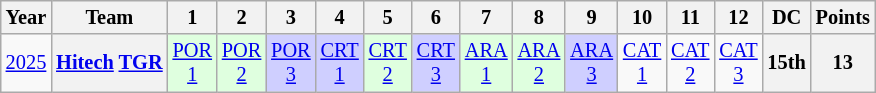<table class="wikitable" style="text-align:center; font-size:85%;">
<tr>
<th>Year</th>
<th>Team</th>
<th>1</th>
<th>2</th>
<th>3</th>
<th>4</th>
<th>5</th>
<th>6</th>
<th>7</th>
<th>8</th>
<th>9</th>
<th>10</th>
<th>11</th>
<th>12</th>
<th>DC</th>
<th>Points</th>
</tr>
<tr>
<td><a href='#'>2025</a></td>
<th><a href='#'>Hitech</a> <a href='#'>TGR</a></th>
<td style="background:#DFFFDF"><a href='#'>POR<br>1</a><br></td>
<td style="background:#DFFFDF"><a href='#'>POR<br>2</a><br></td>
<td style="background:#CFCFFF"><a href='#'>POR<br>3</a><br></td>
<td style="background:#CFCFFF"><a href='#'>CRT<br>1</a><br></td>
<td style="background:#DFFFDF"><a href='#'>CRT<br>2</a><br></td>
<td style="background:#CFCFFF"><a href='#'>CRT<br>3</a><br></td>
<td style="background:#DFFFDF"><a href='#'>ARA<br>1</a><br></td>
<td style="background:#DFFFDF"><a href='#'>ARA<br>2</a><br></td>
<td style="background:#CFCFFF"><a href='#'>ARA<br>3</a><br></td>
<td><a href='#'>CAT<br>1</a></td>
<td><a href='#'>CAT<br>2</a></td>
<td><a href='#'>CAT<br>3</a></td>
<th>15th</th>
<th>13</th>
</tr>
</table>
